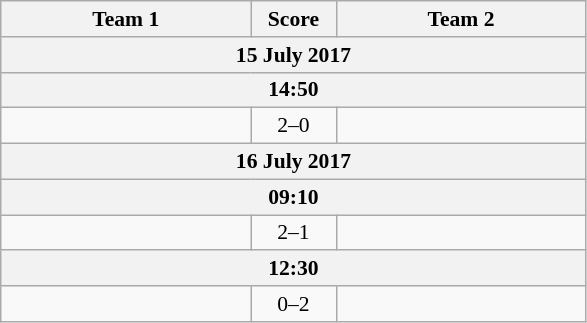<table class="wikitable" style="text-align: center; font-size:90% ">
<tr>
<th align="right" width="160">Team 1</th>
<th width="50">Score</th>
<th align="left" width="160">Team 2</th>
</tr>
<tr>
<th colspan=3>15 July 2017</th>
</tr>
<tr>
<th colspan=3>14:50</th>
</tr>
<tr>
<td align=right></td>
<td align=center>2–0</td>
<td align=left></td>
</tr>
<tr>
<th colspan=3>16 July 2017</th>
</tr>
<tr>
<th colspan=3>09:10</th>
</tr>
<tr>
<td align=right></td>
<td align=center>2–1</td>
<td align=left></td>
</tr>
<tr>
<th colspan=3>12:30</th>
</tr>
<tr>
<td align=right></td>
<td align=center>0–2</td>
<td align=left></td>
</tr>
</table>
